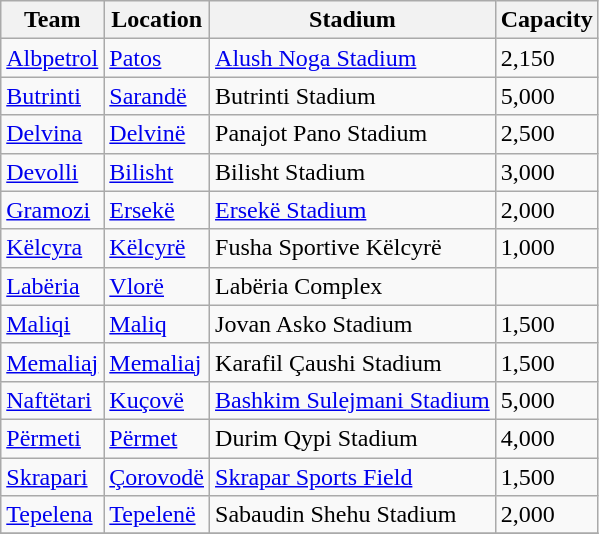<table class="wikitable sortable">
<tr>
<th>Team</th>
<th>Location</th>
<th>Stadium</th>
<th>Capacity</th>
</tr>
<tr>
<td><a href='#'>Albpetrol</a></td>
<td><a href='#'>Patos</a></td>
<td><a href='#'>Alush Noga Stadium</a></td>
<td>2,150</td>
</tr>
<tr>
<td><a href='#'>Butrinti</a></td>
<td><a href='#'>Sarandë</a></td>
<td>Butrinti Stadium</td>
<td>5,000</td>
</tr>
<tr>
<td><a href='#'>Delvina</a></td>
<td><a href='#'>Delvinë</a></td>
<td>Panajot Pano Stadium</td>
<td>2,500</td>
</tr>
<tr>
<td><a href='#'>Devolli</a></td>
<td><a href='#'>Bilisht</a></td>
<td>Bilisht Stadium</td>
<td>3,000</td>
</tr>
<tr>
<td><a href='#'>Gramozi</a></td>
<td><a href='#'>Ersekë</a></td>
<td><a href='#'>Ersekë Stadium</a></td>
<td>2,000</td>
</tr>
<tr>
<td><a href='#'>Këlcyra</a></td>
<td><a href='#'>Këlcyrë</a></td>
<td>Fusha Sportive Këlcyrë</td>
<td>1,000</td>
</tr>
<tr>
<td><a href='#'>Labëria</a></td>
<td><a href='#'>Vlorë</a></td>
<td>Labëria Complex</td>
<td></td>
</tr>
<tr>
<td><a href='#'>Maliqi</a></td>
<td><a href='#'>Maliq</a></td>
<td>Jovan Asko Stadium</td>
<td>1,500</td>
</tr>
<tr>
<td><a href='#'>Memaliaj</a></td>
<td><a href='#'>Memaliaj</a></td>
<td>Karafil Çaushi Stadium</td>
<td>1,500</td>
</tr>
<tr>
<td><a href='#'>Naftëtari</a></td>
<td><a href='#'>Kuçovë</a></td>
<td><a href='#'>Bashkim Sulejmani Stadium</a></td>
<td>5,000</td>
</tr>
<tr>
<td><a href='#'>Përmeti</a></td>
<td><a href='#'>Përmet</a></td>
<td>Durim Qypi Stadium</td>
<td>4,000</td>
</tr>
<tr>
<td><a href='#'>Skrapari</a></td>
<td><a href='#'>Çorovodë</a></td>
<td><a href='#'>Skrapar Sports Field</a></td>
<td>1,500</td>
</tr>
<tr>
<td><a href='#'>Tepelena</a></td>
<td><a href='#'>Tepelenë</a></td>
<td>Sabaudin Shehu Stadium</td>
<td>2,000</td>
</tr>
<tr>
</tr>
</table>
